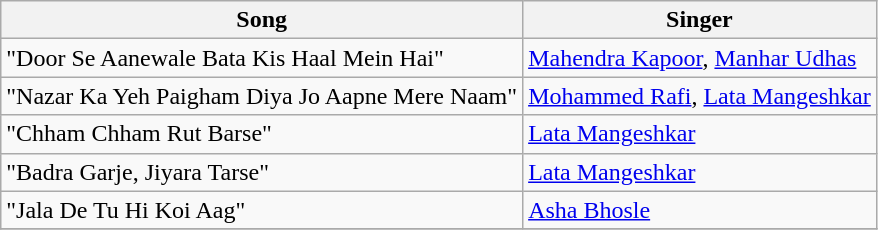<table class="wikitable">
<tr>
<th>Song</th>
<th>Singer</th>
</tr>
<tr>
<td>"Door Se Aanewale Bata Kis Haal Mein Hai"</td>
<td><a href='#'>Mahendra Kapoor</a>, <a href='#'>Manhar Udhas</a></td>
</tr>
<tr>
<td>"Nazar Ka Yeh Paigham Diya Jo Aapne Mere Naam"</td>
<td><a href='#'>Mohammed Rafi</a>, <a href='#'>Lata Mangeshkar</a></td>
</tr>
<tr>
<td>"Chham Chham Rut Barse"</td>
<td><a href='#'>Lata Mangeshkar</a></td>
</tr>
<tr>
<td>"Badra Garje, Jiyara Tarse"</td>
<td><a href='#'>Lata Mangeshkar</a></td>
</tr>
<tr>
<td>"Jala De Tu Hi Koi Aag"</td>
<td><a href='#'>Asha Bhosle</a></td>
</tr>
<tr>
</tr>
</table>
